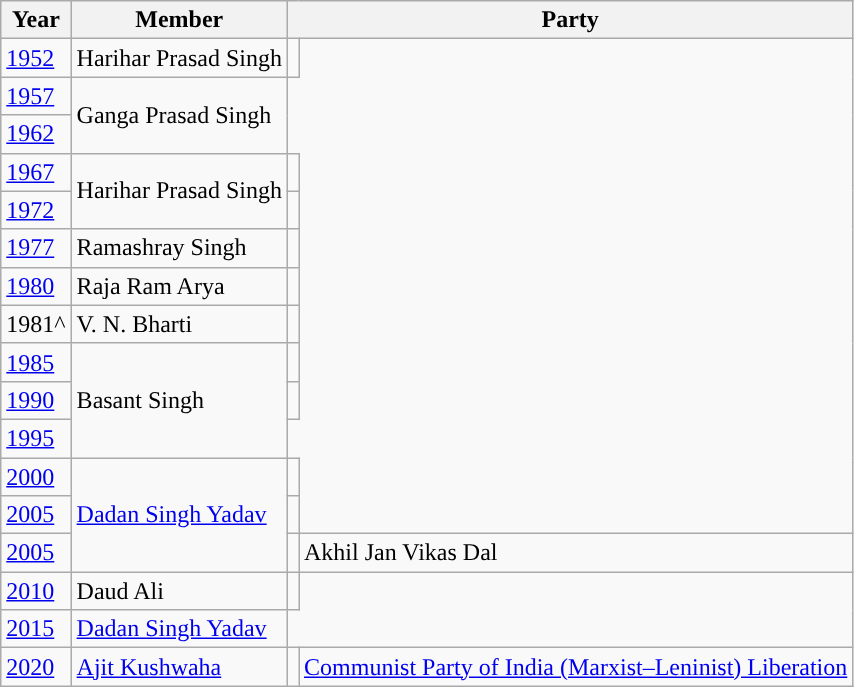<table class="wikitable sortable">
<tr>
<th>Year</th>
<th>Member</th>
<th colspan="2">Party</th>
</tr>
<tr>
<td><a href='#'>1952</a></td>
<td>Harihar Prasad Singh</td>
<td></td>
</tr>
<tr>
<td><a href='#'>1957</a></td>
<td rowspan="2">Ganga Prasad Singh</td>
</tr>
<tr>
<td><a href='#'>1962</a></td>
</tr>
<tr>
<td><a href='#'>1967</a></td>
<td rowspan="2">Harihar Prasad Singh</td>
<td></td>
</tr>
<tr>
<td><a href='#'>1972</a></td>
<td></td>
</tr>
<tr>
<td><a href='#'>1977</a></td>
<td>Ramashray Singh</td>
<td></td>
</tr>
<tr>
<td><a href='#'>1980</a></td>
<td>Raja Ram Arya</td>
<td></td>
</tr>
<tr>
<td>1981^</td>
<td>V. N. Bharti</td>
<td></td>
</tr>
<tr>
<td><a href='#'>1985</a></td>
<td rowspan="3">Basant Singh</td>
<td></td>
</tr>
<tr>
<td><a href='#'>1990</a></td>
<td></td>
</tr>
<tr>
<td><a href='#'>1995</a></td>
</tr>
<tr>
<td><a href='#'>2000</a></td>
<td rowspan="3"><a href='#'>Dadan Singh Yadav</a></td>
<td></td>
</tr>
<tr>
<td><a href='#'>2005</a></td>
<td></td>
</tr>
<tr>
<td><a href='#'>2005</a></td>
<td></td>
<td>Akhil Jan Vikas Dal</td>
</tr>
<tr>
<td><a href='#'>2010</a></td>
<td>Daud Ali</td>
<td></td>
</tr>
<tr>
<td><a href='#'>2015</a></td>
<td><a href='#'>Dadan Singh Yadav</a></td>
</tr>
<tr>
<td><a href='#'>2020</a></td>
<td><a href='#'>Ajit Kushwaha</a></td>
<td style="background-color: "></td>
<td><a href='#'>Communist Party of India (Marxist–Leninist) Liberation</a></td>
</tr>
</table>
